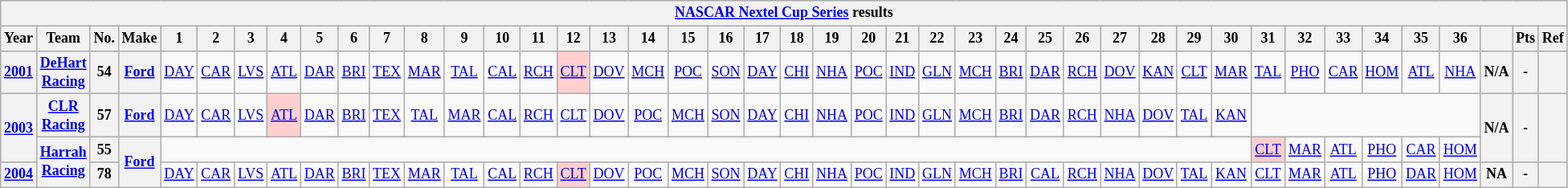<table class="wikitable" style="text-align:center; font-size:75%">
<tr>
<th colspan=45><a href='#'>NASCAR Nextel Cup Series</a> results</th>
</tr>
<tr>
<th>Year</th>
<th>Team</th>
<th>No.</th>
<th>Make</th>
<th>1</th>
<th>2</th>
<th>3</th>
<th>4</th>
<th>5</th>
<th>6</th>
<th>7</th>
<th>8</th>
<th>9</th>
<th>10</th>
<th>11</th>
<th>12</th>
<th>13</th>
<th>14</th>
<th>15</th>
<th>16</th>
<th>17</th>
<th>18</th>
<th>19</th>
<th>20</th>
<th>21</th>
<th>22</th>
<th>23</th>
<th>24</th>
<th>25</th>
<th>26</th>
<th>27</th>
<th>28</th>
<th>29</th>
<th>30</th>
<th>31</th>
<th>32</th>
<th>33</th>
<th>34</th>
<th>35</th>
<th>36</th>
<th></th>
<th>Pts</th>
<th>Ref</th>
</tr>
<tr>
<th><a href='#'>2001</a></th>
<th><a href='#'>DeHart Racing</a></th>
<th>54</th>
<th><a href='#'>Ford</a></th>
<td><a href='#'>DAY</a></td>
<td><a href='#'>CAR</a></td>
<td><a href='#'>LVS</a></td>
<td><a href='#'>ATL</a></td>
<td><a href='#'>DAR</a></td>
<td><a href='#'>BRI</a></td>
<td><a href='#'>TEX</a></td>
<td><a href='#'>MAR</a></td>
<td><a href='#'>TAL</a></td>
<td><a href='#'>CAL</a></td>
<td><a href='#'>RCH</a></td>
<td style="background:#FFCFCF;"><a href='#'>CLT</a><br></td>
<td><a href='#'>DOV</a></td>
<td><a href='#'>MCH</a></td>
<td><a href='#'>POC</a></td>
<td><a href='#'>SON</a></td>
<td><a href='#'>DAY</a></td>
<td><a href='#'>CHI</a></td>
<td><a href='#'>NHA</a></td>
<td><a href='#'>POC</a></td>
<td><a href='#'>IND</a></td>
<td><a href='#'>GLN</a></td>
<td><a href='#'>MCH</a></td>
<td><a href='#'>BRI</a></td>
<td><a href='#'>DAR</a></td>
<td><a href='#'>RCH</a></td>
<td><a href='#'>DOV</a></td>
<td><a href='#'>KAN</a></td>
<td><a href='#'>CLT</a></td>
<td><a href='#'>MAR</a></td>
<td><a href='#'>TAL</a></td>
<td><a href='#'>PHO</a></td>
<td><a href='#'>CAR</a></td>
<td><a href='#'>HOM</a></td>
<td><a href='#'>ATL</a></td>
<td><a href='#'>NHA</a></td>
<th>N/A</th>
<th>-</th>
<th></th>
</tr>
<tr>
<th rowspan=2><a href='#'>2003</a></th>
<th><a href='#'>CLR Racing</a></th>
<th>57</th>
<th><a href='#'>Ford</a></th>
<td><a href='#'>DAY</a></td>
<td><a href='#'>CAR</a></td>
<td><a href='#'>LVS</a></td>
<td style="background:#FFCFCF;"><a href='#'>ATL</a><br></td>
<td><a href='#'>DAR</a></td>
<td><a href='#'>BRI</a></td>
<td><a href='#'>TEX</a></td>
<td><a href='#'>TAL</a></td>
<td><a href='#'>MAR</a></td>
<td><a href='#'>CAL</a></td>
<td><a href='#'>RCH</a></td>
<td><a href='#'>CLT</a></td>
<td><a href='#'>DOV</a></td>
<td><a href='#'>POC</a></td>
<td><a href='#'>MCH</a></td>
<td><a href='#'>SON</a></td>
<td><a href='#'>DAY</a></td>
<td><a href='#'>CHI</a></td>
<td><a href='#'>NHA</a></td>
<td><a href='#'>POC</a></td>
<td><a href='#'>IND</a></td>
<td><a href='#'>GLN</a></td>
<td><a href='#'>MCH</a></td>
<td><a href='#'>BRI</a></td>
<td><a href='#'>DAR</a></td>
<td><a href='#'>RCH</a></td>
<td><a href='#'>NHA</a></td>
<td><a href='#'>DOV</a></td>
<td><a href='#'>TAL</a></td>
<td><a href='#'>KAN</a></td>
<td colspan=6></td>
<th rowspan=2>N/A</th>
<th rowspan=2>-</th>
<th rowspan=2></th>
</tr>
<tr>
<th rowspan=2><a href='#'>Harrah Racing</a></th>
<th>55</th>
<th rowspan=2><a href='#'>Ford</a></th>
<td colspan=30></td>
<td style="background:#FFCFCF;"><a href='#'>CLT</a><br></td>
<td><a href='#'>MAR</a></td>
<td><a href='#'>ATL</a></td>
<td><a href='#'>PHO</a></td>
<td><a href='#'>CAR</a></td>
<td><a href='#'>HOM</a></td>
</tr>
<tr>
<th><a href='#'>2004</a></th>
<th>78</th>
<td><a href='#'>DAY</a></td>
<td><a href='#'>CAR</a></td>
<td><a href='#'>LVS</a></td>
<td><a href='#'>ATL</a></td>
<td><a href='#'>DAR</a></td>
<td><a href='#'>BRI</a></td>
<td><a href='#'>TEX</a></td>
<td><a href='#'>MAR</a></td>
<td><a href='#'>TAL</a></td>
<td><a href='#'>CAL</a></td>
<td><a href='#'>RCH</a></td>
<td style="background:#FFCFCF;"><a href='#'>CLT</a><br></td>
<td><a href='#'>DOV</a></td>
<td><a href='#'>POC</a></td>
<td><a href='#'>MCH</a></td>
<td><a href='#'>SON</a></td>
<td><a href='#'>DAY</a></td>
<td><a href='#'>CHI</a></td>
<td><a href='#'>NHA</a></td>
<td><a href='#'>POC</a></td>
<td><a href='#'>IND</a></td>
<td><a href='#'>GLN</a></td>
<td><a href='#'>MCH</a></td>
<td><a href='#'>BRI</a></td>
<td><a href='#'>CAL</a></td>
<td><a href='#'>RCH</a></td>
<td><a href='#'>NHA</a></td>
<td><a href='#'>DOV</a></td>
<td><a href='#'>TAL</a></td>
<td><a href='#'>KAN</a></td>
<td><a href='#'>CLT</a></td>
<td><a href='#'>MAR</a></td>
<td><a href='#'>ATL</a></td>
<td><a href='#'>PHO</a></td>
<td><a href='#'>DAR</a></td>
<td><a href='#'>HOM</a></td>
<th>NA</th>
<th>-</th>
<th></th>
</tr>
</table>
